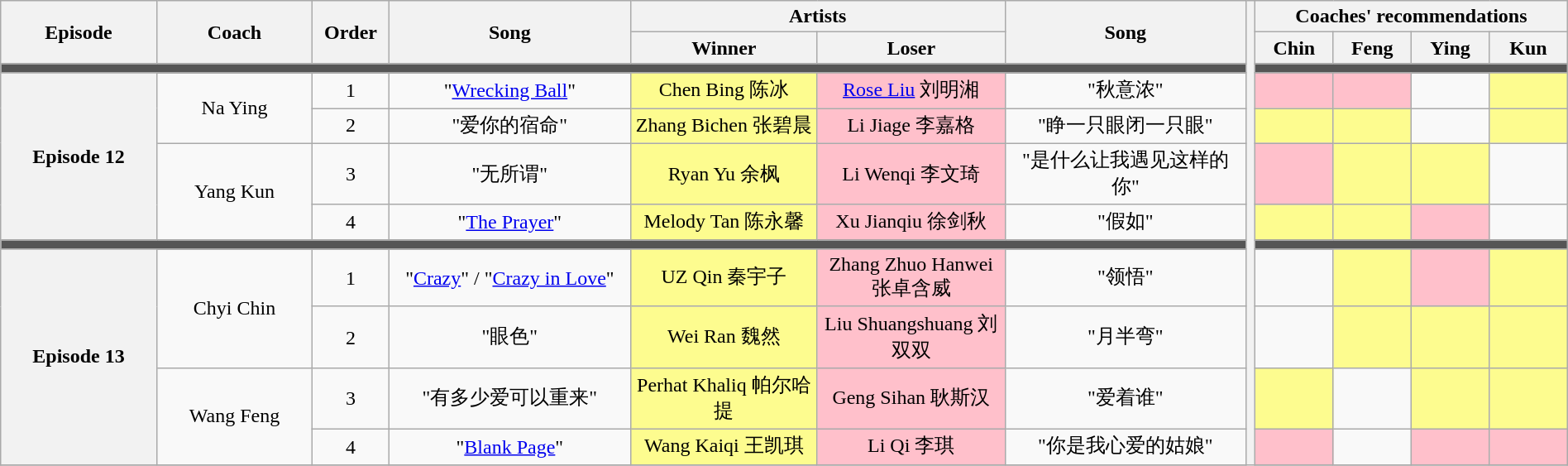<table class="wikitable" style="text-align: center; width:100%;">
<tr>
<th rowspan="2" style="width:10%;">Episode</th>
<th rowspan="2" style="width:10%;">Coach</th>
<th rowspan="2" style="width:4.9%;">Order</th>
<th rowspan="2" style="width:15.5%;">Song</th>
<th colspan="2">Artists</th>
<th rowspan="2" style="width:15.5%;">Song</th>
<th rowspan="40" style="width:0.1%;"></th>
<th colspan="4">Coaches' recommendations</th>
</tr>
<tr>
<th style="width:12%;">Winner</th>
<th style="width:12%;">Loser</th>
<th style="width:5%;">Chin</th>
<th style="width:5%;">Feng</th>
<th style="width:5%;">Ying</th>
<th style="width:5%;">Kun</th>
</tr>
<tr>
<td colspan="7" style="background:#555;"></td>
<td colspan="5" style="background:#555;"></td>
</tr>
<tr>
<th rowspan="4">Episode 12<br><small></small></th>
<td rowspan=2>Na Ying</td>
<td>1</td>
<td>"<a href='#'>Wrecking Ball</a>"</td>
<td style="background:#fdfc8f;">Chen Bing 陈冰</td>
<td style="background:pink;"><a href='#'>Rose Liu</a> 刘明湘</td>
<td>"秋意浓"</td>
<td style="background:pink;"></td>
<td style="background:pink;"></td>
<td></td>
<td style="background:#fdfc8f"></td>
</tr>
<tr>
<td>2</td>
<td>"爱你的宿命"</td>
<td style="background:#fdfc8f;">Zhang Bichen 张碧晨</td>
<td style="background:pink;">Li Jiage 李嘉格</td>
<td>"睁一只眼闭一只眼"</td>
<td style="background:#fdfc8f"></td>
<td style="background:#fdfc8f"></td>
<td></td>
<td style="background:#fdfc8f"></td>
</tr>
<tr>
<td rowspan=2>Yang Kun</td>
<td>3</td>
<td>"无所谓"</td>
<td style="background:#fdfc8f;">Ryan Yu 余枫</td>
<td style="background:pink;">Li Wenqi 李文琦</td>
<td>"是什么让我遇见这样的你"</td>
<td style="background:pink;"></td>
<td style="background:#fdfc8f"></td>
<td style="background:#fdfc8f"></td>
<td></td>
</tr>
<tr>
<td>4</td>
<td>"<a href='#'>The Prayer</a>"</td>
<td style="background:#fdfc8f;">Melody Tan 陈永馨</td>
<td style="background:pink;">Xu Jianqiu 徐剑秋</td>
<td>"假如"</td>
<td style="background:#fdfc8f"></td>
<td style="background:#fdfc8f"></td>
<td style="background:pink;"></td>
<td></td>
</tr>
<tr>
<td colspan="7" style="background:#555;"></td>
<td colspan="5" style="background:#555;"></td>
</tr>
<tr>
<th rowspan="4">Episode 13<br><small></small></th>
<td rowspan=2>Chyi Chin</td>
<td>1</td>
<td>"<a href='#'>Crazy</a>" / "<a href='#'>Crazy in Love</a>"</td>
<td style="background:#fdfc8f;">UZ Qin 秦宇子</td>
<td style="background:pink;">Zhang Zhuo Hanwei 张卓含威</td>
<td>"领悟"</td>
<td></td>
<td style="background:#fdfc8f"></td>
<td style="background:pink;"></td>
<td style="background:#fdfc8f"></td>
</tr>
<tr>
<td>2</td>
<td>"眼色"</td>
<td style="background:#fdfc8f;">Wei Ran 魏然</td>
<td style="background:pink;">Liu Shuangshuang 刘双双</td>
<td>"月半弯"</td>
<td></td>
<td style="background:#fdfc8f"></td>
<td style="background:#fdfc8f"></td>
<td style="background:#fdfc8f"></td>
</tr>
<tr>
<td rowspan=2>Wang Feng</td>
<td>3</td>
<td>"有多少爱可以重来"</td>
<td style="background:#fdfc8f;">Perhat Khaliq 帕尔哈提</td>
<td style="background:pink;">Geng Sihan 耿斯汉</td>
<td>"爱着谁"</td>
<td style="background:#fdfc8f"></td>
<td></td>
<td style="background:#fdfc8f"></td>
<td style="background:#fdfc8f"></td>
</tr>
<tr>
<td>4</td>
<td>"<a href='#'>Blank Page</a>"</td>
<td style="background:#fdfc8f;">Wang Kaiqi 王凯琪</td>
<td style="background:pink;">Li Qi 李琪</td>
<td>"你是我心爱的姑娘"</td>
<td style="background:pink;"></td>
<td></td>
<td style="background:pink;"></td>
<td style="background:pink;"></td>
</tr>
<tr>
</tr>
</table>
